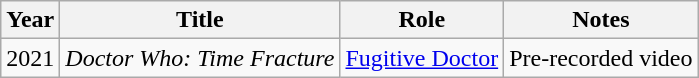<table class="wikitable sortable">
<tr>
<th>Year</th>
<th>Title</th>
<th>Role</th>
<th class="unsortable">Notes</th>
</tr>
<tr>
<td>2021</td>
<td><em>Doctor Who: Time Fracture</em></td>
<td><a href='#'>Fugitive Doctor</a></td>
<td>Pre-recorded video</td>
</tr>
</table>
